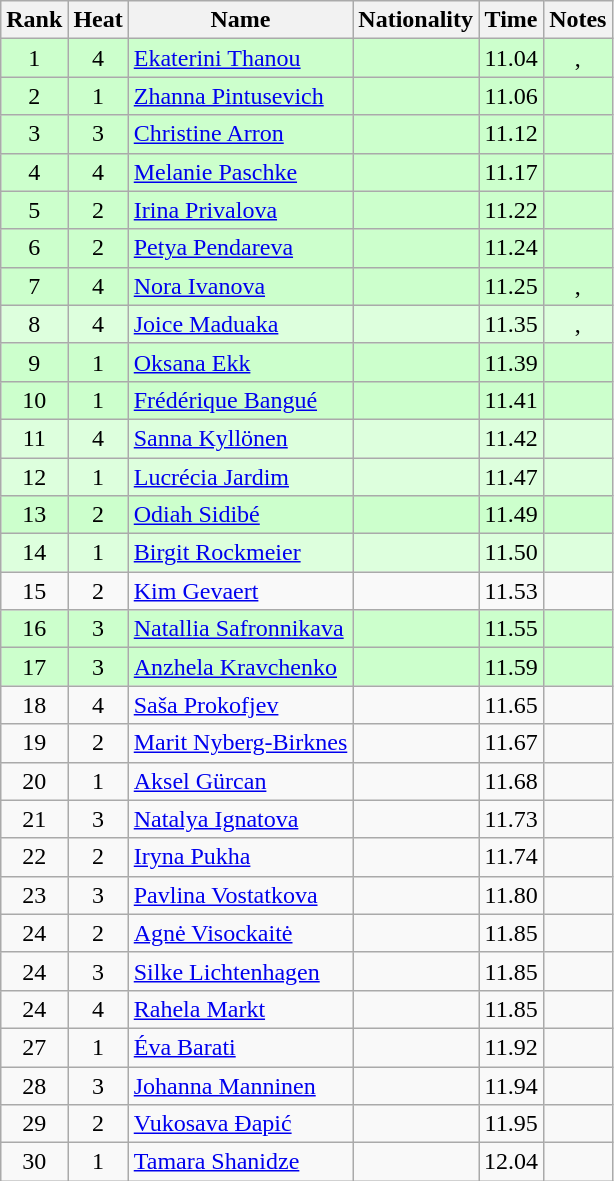<table class="wikitable sortable" style="text-align:center">
<tr>
<th>Rank</th>
<th>Heat</th>
<th>Name</th>
<th>Nationality</th>
<th>Time</th>
<th>Notes</th>
</tr>
<tr bgcolor=ccffcc>
<td>1</td>
<td>4</td>
<td align=left><a href='#'>Ekaterini Thanou</a></td>
<td align=left></td>
<td>11.04</td>
<td>, </td>
</tr>
<tr bgcolor=ccffcc>
<td>2</td>
<td>1</td>
<td align=left><a href='#'>Zhanna Pintusevich</a></td>
<td align=left></td>
<td>11.06</td>
<td></td>
</tr>
<tr bgcolor=ccffcc>
<td>3</td>
<td>3</td>
<td align=left><a href='#'>Christine Arron</a></td>
<td align=left></td>
<td>11.12</td>
<td></td>
</tr>
<tr bgcolor=ccffcc>
<td>4</td>
<td>4</td>
<td align=left><a href='#'>Melanie Paschke</a></td>
<td align=left></td>
<td>11.17</td>
<td></td>
</tr>
<tr bgcolor=ccffcc>
<td>5</td>
<td>2</td>
<td align=left><a href='#'>Irina Privalova</a></td>
<td align=left></td>
<td>11.22</td>
<td></td>
</tr>
<tr bgcolor=ccffcc>
<td>6</td>
<td>2</td>
<td align=left><a href='#'>Petya Pendareva</a></td>
<td align=left></td>
<td>11.24</td>
<td></td>
</tr>
<tr bgcolor=ccffcc>
<td>7</td>
<td>4</td>
<td align=left><a href='#'>Nora Ivanova</a></td>
<td align=left></td>
<td>11.25</td>
<td>, </td>
</tr>
<tr bgcolor=ddffdd>
<td>8</td>
<td>4</td>
<td align=left><a href='#'>Joice Maduaka</a></td>
<td align=left></td>
<td>11.35</td>
<td>, </td>
</tr>
<tr bgcolor=ccffcc>
<td>9</td>
<td>1</td>
<td align=left><a href='#'>Oksana Ekk</a></td>
<td align=left></td>
<td>11.39</td>
<td></td>
</tr>
<tr bgcolor=ccffcc>
<td>10</td>
<td>1</td>
<td align=left><a href='#'>Frédérique Bangué</a></td>
<td align=left></td>
<td>11.41</td>
<td></td>
</tr>
<tr bgcolor=ddffdd>
<td>11</td>
<td>4</td>
<td align=left><a href='#'>Sanna Kyllönen</a></td>
<td align=left></td>
<td>11.42</td>
<td></td>
</tr>
<tr bgcolor=ddffdd>
<td>12</td>
<td>1</td>
<td align=left><a href='#'>Lucrécia Jardim</a></td>
<td align=left></td>
<td>11.47</td>
<td></td>
</tr>
<tr bgcolor=ccffcc>
<td>13</td>
<td>2</td>
<td align=left><a href='#'>Odiah Sidibé</a></td>
<td align=left></td>
<td>11.49</td>
<td></td>
</tr>
<tr bgcolor=ddffdd>
<td>14</td>
<td>1</td>
<td align=left><a href='#'>Birgit Rockmeier</a></td>
<td align=left></td>
<td>11.50</td>
<td></td>
</tr>
<tr>
<td>15</td>
<td>2</td>
<td align=left><a href='#'>Kim Gevaert</a></td>
<td align=left></td>
<td>11.53</td>
<td></td>
</tr>
<tr bgcolor=ccffcc>
<td>16</td>
<td>3</td>
<td align=left><a href='#'>Natallia Safronnikava</a></td>
<td align=left></td>
<td>11.55</td>
<td></td>
</tr>
<tr bgcolor=ccffcc>
<td>17</td>
<td>3</td>
<td align=left><a href='#'>Anzhela Kravchenko</a></td>
<td align=left></td>
<td>11.59</td>
<td></td>
</tr>
<tr>
<td>18</td>
<td>4</td>
<td align=left><a href='#'>Saša Prokofjev</a></td>
<td align=left></td>
<td>11.65</td>
<td></td>
</tr>
<tr>
<td>19</td>
<td>2</td>
<td align=left><a href='#'>Marit Nyberg-Birknes</a></td>
<td align=left></td>
<td>11.67</td>
<td></td>
</tr>
<tr>
<td>20</td>
<td>1</td>
<td align=left><a href='#'>Aksel Gürcan</a></td>
<td align=left></td>
<td>11.68</td>
<td></td>
</tr>
<tr>
<td>21</td>
<td>3</td>
<td align=left><a href='#'>Natalya Ignatova</a></td>
<td align=left></td>
<td>11.73</td>
<td></td>
</tr>
<tr>
<td>22</td>
<td>2</td>
<td align=left><a href='#'>Iryna Pukha</a></td>
<td align=left></td>
<td>11.74</td>
<td></td>
</tr>
<tr>
<td>23</td>
<td>3</td>
<td align=left><a href='#'>Pavlina Vostatkova</a></td>
<td align=left></td>
<td>11.80</td>
<td></td>
</tr>
<tr>
<td>24</td>
<td>2</td>
<td align=left><a href='#'>Agnė Visockaitė</a></td>
<td align=left></td>
<td>11.85</td>
<td></td>
</tr>
<tr>
<td>24</td>
<td>3</td>
<td align=left><a href='#'>Silke Lichtenhagen</a></td>
<td align=left></td>
<td>11.85</td>
<td></td>
</tr>
<tr>
<td>24</td>
<td>4</td>
<td align=left><a href='#'>Rahela Markt</a></td>
<td align=left></td>
<td>11.85</td>
<td></td>
</tr>
<tr>
<td>27</td>
<td>1</td>
<td align=left><a href='#'>Éva Barati</a></td>
<td align=left></td>
<td>11.92</td>
<td></td>
</tr>
<tr>
<td>28</td>
<td>3</td>
<td align=left><a href='#'>Johanna Manninen</a></td>
<td align=left></td>
<td>11.94</td>
<td></td>
</tr>
<tr>
<td>29</td>
<td>2</td>
<td align=left><a href='#'>Vukosava Đapić</a></td>
<td align=left></td>
<td>11.95</td>
<td></td>
</tr>
<tr>
<td>30</td>
<td>1</td>
<td align=left><a href='#'>Tamara Shanidze</a></td>
<td align=left></td>
<td>12.04</td>
<td></td>
</tr>
</table>
